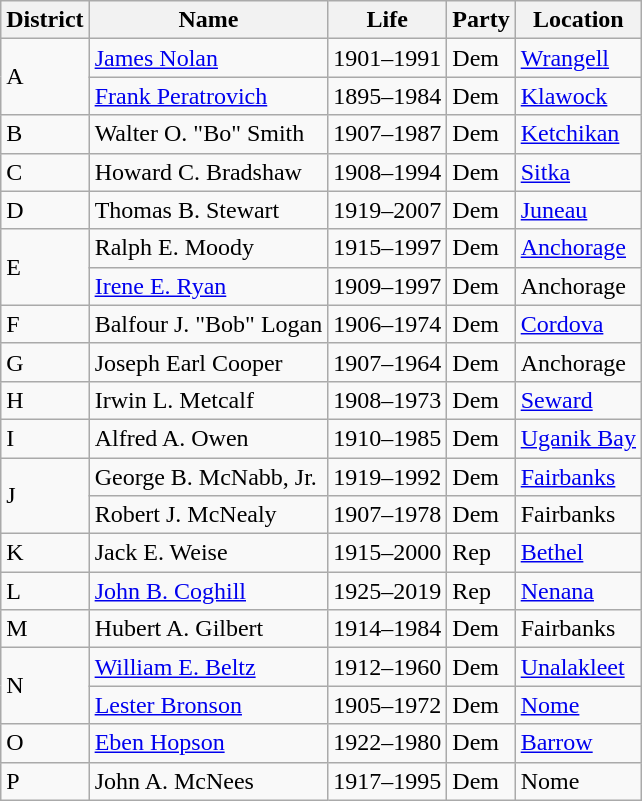<table class="wikitable">
<tr>
<th>District</th>
<th>Name</th>
<th>Life</th>
<th>Party</th>
<th>Location</th>
</tr>
<tr>
<td rowspan=2>A</td>
<td><a href='#'>James Nolan</a></td>
<td>1901–1991</td>
<td>Dem</td>
<td><a href='#'>Wrangell</a></td>
</tr>
<tr>
<td><a href='#'>Frank Peratrovich</a></td>
<td>1895–1984</td>
<td>Dem</td>
<td><a href='#'>Klawock</a></td>
</tr>
<tr>
<td>B</td>
<td>Walter O. "Bo" Smith</td>
<td>1907–1987</td>
<td>Dem</td>
<td><a href='#'>Ketchikan</a></td>
</tr>
<tr>
<td>C</td>
<td>Howard C. Bradshaw</td>
<td>1908–1994</td>
<td>Dem</td>
<td><a href='#'>Sitka</a></td>
</tr>
<tr>
<td>D</td>
<td>Thomas B. Stewart</td>
<td>1919–2007</td>
<td>Dem</td>
<td><a href='#'>Juneau</a></td>
</tr>
<tr>
<td rowspan=2>E</td>
<td>Ralph E. Moody</td>
<td>1915–1997</td>
<td>Dem</td>
<td><a href='#'>Anchorage</a></td>
</tr>
<tr>
<td><a href='#'>Irene E. Ryan</a></td>
<td>1909–1997</td>
<td>Dem</td>
<td>Anchorage</td>
</tr>
<tr>
<td>F</td>
<td>Balfour J. "Bob" Logan</td>
<td>1906–1974</td>
<td>Dem</td>
<td><a href='#'>Cordova</a></td>
</tr>
<tr>
<td>G</td>
<td>Joseph Earl Cooper</td>
<td>1907–1964</td>
<td>Dem</td>
<td>Anchorage</td>
</tr>
<tr>
<td>H</td>
<td>Irwin L. Metcalf</td>
<td>1908–1973</td>
<td>Dem</td>
<td><a href='#'>Seward</a></td>
</tr>
<tr>
<td>I</td>
<td>Alfred A. Owen</td>
<td>1910–1985</td>
<td>Dem</td>
<td><a href='#'>Uganik Bay</a></td>
</tr>
<tr>
<td rowspan=2>J</td>
<td>George B. McNabb, Jr.</td>
<td>1919–1992</td>
<td>Dem</td>
<td><a href='#'>Fairbanks</a></td>
</tr>
<tr>
<td>Robert J. McNealy</td>
<td>1907–1978</td>
<td>Dem</td>
<td>Fairbanks</td>
</tr>
<tr>
<td>K</td>
<td>Jack E. Weise</td>
<td>1915–2000</td>
<td>Rep</td>
<td><a href='#'>Bethel</a></td>
</tr>
<tr>
<td>L</td>
<td><a href='#'>John B. Coghill</a></td>
<td>1925–2019</td>
<td>Rep</td>
<td><a href='#'>Nenana</a></td>
</tr>
<tr>
<td>M</td>
<td>Hubert A. Gilbert</td>
<td>1914–1984</td>
<td>Dem</td>
<td>Fairbanks</td>
</tr>
<tr>
<td rowspan=2>N</td>
<td><a href='#'>William E. Beltz</a></td>
<td>1912–1960</td>
<td>Dem</td>
<td><a href='#'>Unalakleet</a></td>
</tr>
<tr>
<td><a href='#'>Lester Bronson</a></td>
<td>1905–1972</td>
<td>Dem</td>
<td><a href='#'>Nome</a></td>
</tr>
<tr>
<td>O</td>
<td><a href='#'>Eben Hopson</a></td>
<td>1922–1980</td>
<td>Dem</td>
<td><a href='#'>Barrow</a></td>
</tr>
<tr>
<td>P</td>
<td>John A. McNees</td>
<td>1917–1995</td>
<td>Dem</td>
<td>Nome</td>
</tr>
</table>
